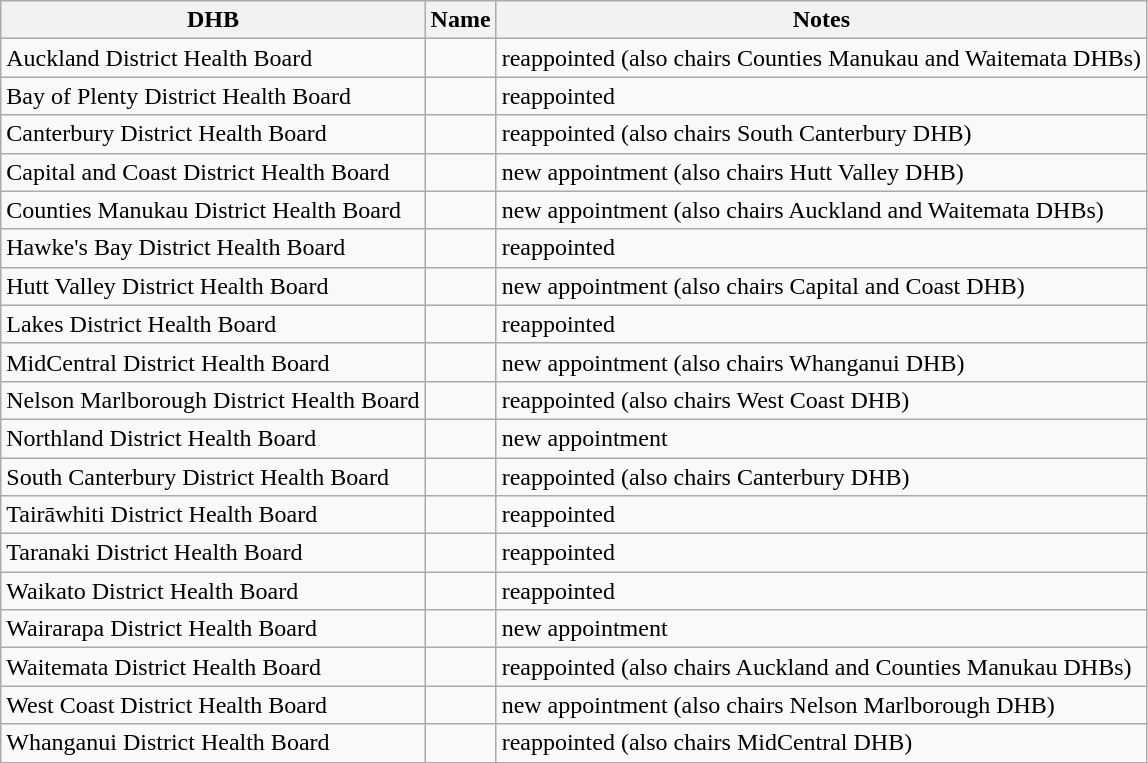<table class="wikitable sortable">
<tr>
<th>DHB</th>
<th>Name</th>
<th>Notes</th>
</tr>
<tr>
<td>Auckland District Health Board</td>
<td></td>
<td>reappointed (also chairs Counties Manukau and Waitemata DHBs)</td>
</tr>
<tr>
<td>Bay of Plenty District Health Board</td>
<td></td>
<td>reappointed</td>
</tr>
<tr>
<td>Canterbury District Health Board</td>
<td></td>
<td>reappointed (also chairs South Canterbury DHB)</td>
</tr>
<tr>
<td>Capital and Coast District Health Board</td>
<td></td>
<td>new appointment (also chairs Hutt Valley DHB)</td>
</tr>
<tr>
<td>Counties Manukau District Health Board</td>
<td></td>
<td>new appointment (also chairs Auckland and Waitemata DHBs)</td>
</tr>
<tr>
<td>Hawke's Bay District Health Board</td>
<td></td>
<td>reappointed</td>
</tr>
<tr>
<td>Hutt Valley District Health Board</td>
<td></td>
<td>new appointment (also chairs Capital and Coast DHB)</td>
</tr>
<tr>
<td>Lakes District Health Board</td>
<td></td>
<td>reappointed</td>
</tr>
<tr>
<td>MidCentral District Health Board</td>
<td></td>
<td>new appointment (also chairs Whanganui DHB)</td>
</tr>
<tr>
<td>Nelson Marlborough District Health Board</td>
<td></td>
<td>reappointed (also chairs West Coast DHB)</td>
</tr>
<tr>
<td>Northland District Health Board</td>
<td></td>
<td>new appointment</td>
</tr>
<tr>
<td>South Canterbury District Health Board</td>
<td></td>
<td>reappointed (also chairs Canterbury DHB)</td>
</tr>
<tr>
<td>Tairāwhiti District Health Board</td>
<td></td>
<td>reappointed</td>
</tr>
<tr>
<td>Taranaki District Health Board</td>
<td></td>
<td>reappointed</td>
</tr>
<tr>
<td>Waikato District Health Board</td>
<td></td>
<td>reappointed</td>
</tr>
<tr>
<td>Wairarapa District Health Board</td>
<td></td>
<td>new appointment</td>
</tr>
<tr>
<td>Waitemata District Health Board</td>
<td></td>
<td>reappointed (also chairs Auckland and Counties Manukau DHBs)</td>
</tr>
<tr>
<td>West Coast District Health Board</td>
<td></td>
<td>new appointment (also chairs Nelson Marlborough DHB)</td>
</tr>
<tr>
<td>Whanganui District Health Board</td>
<td></td>
<td>reappointed (also chairs MidCentral DHB)</td>
</tr>
<tr>
</tr>
</table>
